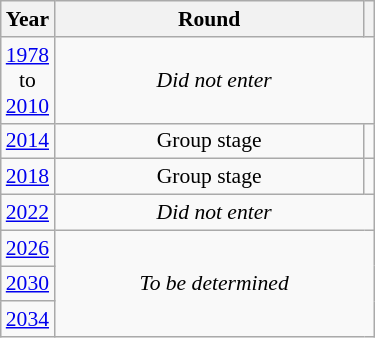<table class="wikitable" style="text-align: center; font-size:90%">
<tr>
<th>Year</th>
<th style="width:200px">Round</th>
<th></th>
</tr>
<tr>
<td><a href='#'>1978</a><br>to<br><a href='#'>2010</a></td>
<td colspan="2"><em>Did not enter</em></td>
</tr>
<tr>
<td><a href='#'>2014</a></td>
<td>Group stage</td>
<td></td>
</tr>
<tr>
<td><a href='#'>2018</a></td>
<td>Group stage</td>
<td></td>
</tr>
<tr>
<td><a href='#'>2022</a></td>
<td colspan="2"><em>Did not enter</em></td>
</tr>
<tr>
<td><a href='#'>2026</a></td>
<td colspan="2" rowspan="3"><em>To be determined</em></td>
</tr>
<tr>
<td><a href='#'>2030</a></td>
</tr>
<tr>
<td><a href='#'>2034</a></td>
</tr>
</table>
